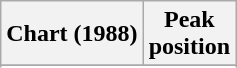<table class="wikitable sortable plainrowheaders" style="text-align:center">
<tr>
<th>Chart (1988)</th>
<th>Peak<br>position</th>
</tr>
<tr>
</tr>
<tr>
</tr>
<tr>
</tr>
<tr>
</tr>
<tr>
</tr>
<tr>
</tr>
<tr>
</tr>
<tr>
</tr>
<tr>
</tr>
</table>
